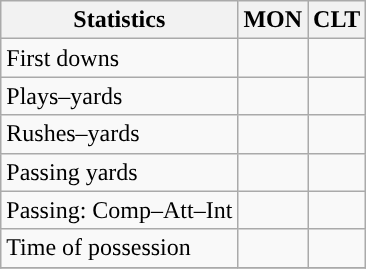<table class="wikitable" style="float: left;">
<tr>
<th>Statistics</th>
<th>MON</th>
<th>CLT</th>
</tr>
<tr>
<td>First downs</td>
<td></td>
<td></td>
</tr>
<tr>
<td>Plays–yards</td>
<td></td>
<td></td>
</tr>
<tr>
<td>Rushes–yards</td>
<td></td>
<td></td>
</tr>
<tr>
<td>Passing yards</td>
<td></td>
<td></td>
</tr>
<tr>
<td>Passing: Comp–Att–Int</td>
<td></td>
<td></td>
</tr>
<tr>
<td>Time of possession</td>
<td></td>
<td></td>
</tr>
<tr>
</tr>
</table>
